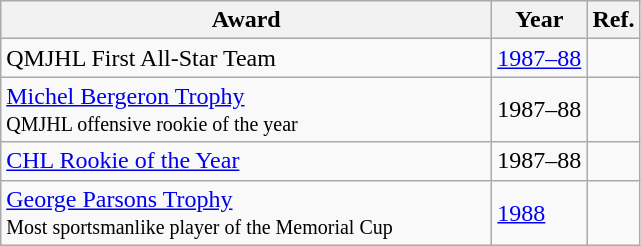<table class="wikitable">
<tr>
<th scope="col" style="width:20em">Award</th>
<th scope="col">Year</th>
<th scope="col">Ref.</th>
</tr>
<tr>
<td>QMJHL First All-Star Team</td>
<td><a href='#'>1987–88</a></td>
<td></td>
</tr>
<tr>
<td><a href='#'>Michel Bergeron Trophy</a><br><small>QMJHL offensive rookie of the year</small></td>
<td>1987–88</td>
<td></td>
</tr>
<tr>
<td><a href='#'>CHL Rookie of the Year</a></td>
<td>1987–88</td>
<td></td>
</tr>
<tr>
<td><a href='#'>George Parsons Trophy</a><br><small>Most sportsmanlike player of the Memorial Cup</small></td>
<td><a href='#'>1988</a></td>
<td></td>
</tr>
</table>
